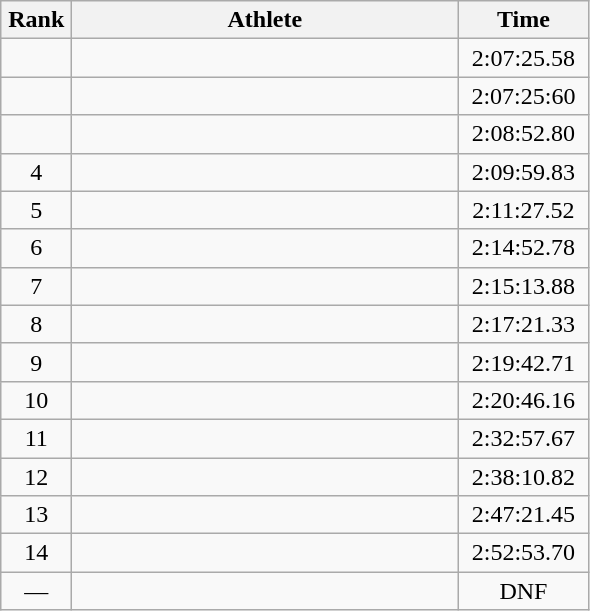<table class=wikitable style="text-align:center">
<tr>
<th width=40>Rank</th>
<th width=250>Athlete</th>
<th width=80>Time</th>
</tr>
<tr>
<td></td>
<td align=left></td>
<td>2:07:25.58</td>
</tr>
<tr>
<td></td>
<td align=left></td>
<td>2:07:25:60</td>
</tr>
<tr>
<td></td>
<td align=left></td>
<td>2:08:52.80</td>
</tr>
<tr>
<td>4</td>
<td align=left></td>
<td>2:09:59.83</td>
</tr>
<tr>
<td>5</td>
<td align=left></td>
<td>2:11:27.52</td>
</tr>
<tr>
<td>6</td>
<td align=left></td>
<td>2:14:52.78</td>
</tr>
<tr>
<td>7</td>
<td align=left></td>
<td>2:15:13.88</td>
</tr>
<tr>
<td>8</td>
<td align=left></td>
<td>2:17:21.33</td>
</tr>
<tr>
<td>9</td>
<td align=left></td>
<td>2:19:42.71</td>
</tr>
<tr>
<td>10</td>
<td align=left></td>
<td>2:20:46.16</td>
</tr>
<tr>
<td>11</td>
<td align=left></td>
<td>2:32:57.67</td>
</tr>
<tr>
<td>12</td>
<td align=left></td>
<td>2:38:10.82</td>
</tr>
<tr>
<td>13</td>
<td align=left></td>
<td>2:47:21.45</td>
</tr>
<tr>
<td>14</td>
<td align=left></td>
<td>2:52:53.70</td>
</tr>
<tr>
<td>—</td>
<td align=left></td>
<td>DNF</td>
</tr>
</table>
